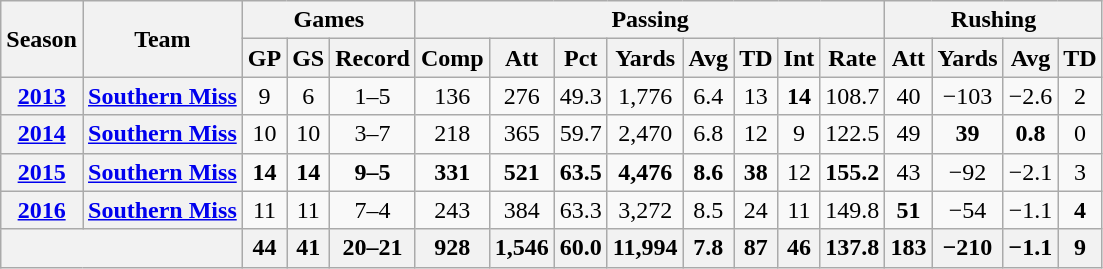<table class=wikitable style="text-align:center;">
<tr>
<th rowspan="2">Season</th>
<th rowspan="2">Team</th>
<th colspan="3">Games</th>
<th colspan="8">Passing</th>
<th colspan="5">Rushing</th>
</tr>
<tr>
<th>GP</th>
<th>GS</th>
<th>Record</th>
<th>Comp</th>
<th>Att</th>
<th>Pct</th>
<th>Yards</th>
<th>Avg</th>
<th>TD</th>
<th>Int</th>
<th>Rate</th>
<th>Att</th>
<th>Yards</th>
<th>Avg</th>
<th>TD</th>
</tr>
<tr>
<th><a href='#'>2013</a></th>
<th><a href='#'>Southern Miss</a></th>
<td>9</td>
<td>6</td>
<td>1–5</td>
<td>136</td>
<td>276</td>
<td>49.3</td>
<td>1,776</td>
<td>6.4</td>
<td>13</td>
<td><strong>14</strong></td>
<td>108.7</td>
<td>40</td>
<td>−103</td>
<td>−2.6</td>
<td>2</td>
</tr>
<tr>
<th><a href='#'>2014</a></th>
<th><a href='#'>Southern Miss</a></th>
<td>10</td>
<td>10</td>
<td>3–7</td>
<td>218</td>
<td>365</td>
<td>59.7</td>
<td>2,470</td>
<td>6.8</td>
<td>12</td>
<td>9</td>
<td>122.5</td>
<td>49</td>
<td><strong>39</strong></td>
<td><strong>0.8</strong></td>
<td>0</td>
</tr>
<tr>
<th><a href='#'>2015</a></th>
<th><a href='#'>Southern Miss</a></th>
<td><strong>14</strong></td>
<td><strong>14</strong></td>
<td><strong>9–5</strong></td>
<td><strong>331</strong></td>
<td><strong>521</strong></td>
<td><strong>63.5</strong></td>
<td><strong>4,476</strong></td>
<td><strong>8.6</strong></td>
<td><strong>38</strong></td>
<td>12</td>
<td><strong>155.2</strong></td>
<td>43</td>
<td>−92</td>
<td>−2.1</td>
<td>3</td>
</tr>
<tr>
<th><a href='#'>2016</a></th>
<th><a href='#'>Southern Miss</a></th>
<td>11</td>
<td>11</td>
<td>7–4</td>
<td>243</td>
<td>384</td>
<td>63.3</td>
<td>3,272</td>
<td>8.5</td>
<td>24</td>
<td>11</td>
<td>149.8</td>
<td><strong>51</strong></td>
<td>−54</td>
<td>−1.1</td>
<td><strong>4</strong></td>
</tr>
<tr>
<th colspan="2"></th>
<th>44</th>
<th>41</th>
<th>20–21</th>
<th>928</th>
<th>1,546</th>
<th>60.0</th>
<th>11,994</th>
<th>7.8</th>
<th>87</th>
<th>46</th>
<th>137.8</th>
<th>183</th>
<th>−210</th>
<th>−1.1</th>
<th>9</th>
</tr>
</table>
